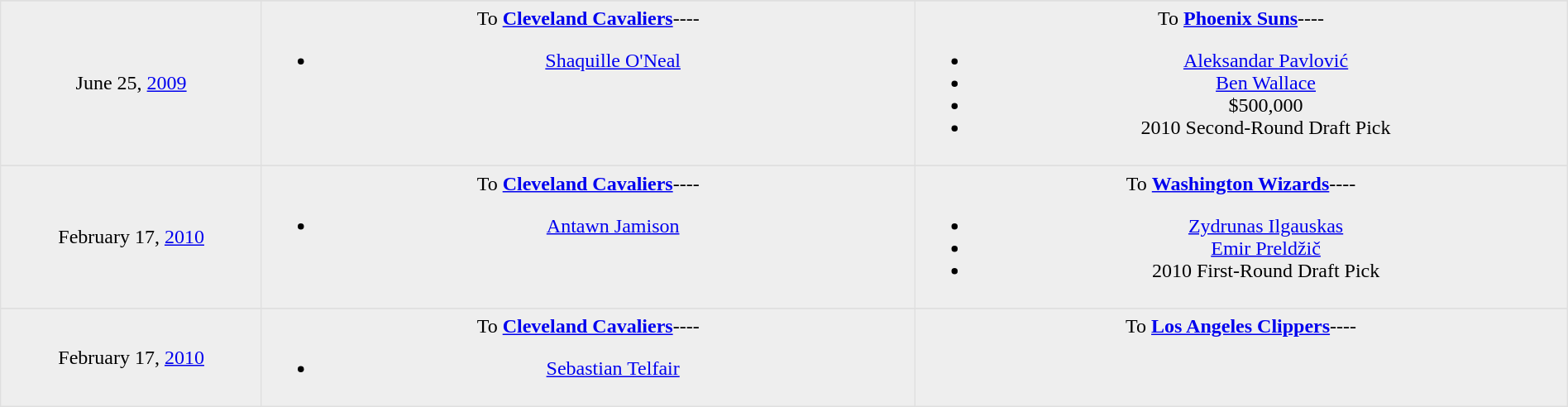<table border=1 style="border-collapse:collapse; text-align: center; width: 100%" bordercolor="#DFDFDF"  cellpadding="5">
<tr>
</tr>
<tr bgcolor="eeeeee">
<td style="width:12%">June 25, <a href='#'>2009</a></td>
<td style="width:30%" valign="top">To <strong><a href='#'>Cleveland Cavaliers</a></strong>----<br><ul><li> <a href='#'>Shaquille O'Neal</a></li></ul></td>
<td style="width:30%" valign="top">To <strong><a href='#'>Phoenix Suns</a></strong>----<br><ul><li><a href='#'>Aleksandar Pavlović</a></li><li><a href='#'>Ben Wallace</a></li><li>$500,000</li><li>2010 Second-Round Draft Pick</li></ul></td>
</tr>
<tr>
</tr>
<tr bgcolor="eeeeee">
<td style="width:12%">February 17, <a href='#'>2010</a></td>
<td style="width:30%" valign="top">To <strong><a href='#'>Cleveland Cavaliers</a></strong>----<br><ul><li> <a href='#'>Antawn Jamison</a></li></ul></td>
<td style="width:30%" valign="top">To <strong><a href='#'>Washington Wizards</a></strong>----<br><ul><li> <a href='#'>Zydrunas Ilgauskas</a></li><li> <a href='#'>Emir Preldžič</a></li><li>2010 First-Round Draft Pick</li></ul></td>
</tr>
<tr>
</tr>
<tr bgcolor="eeeeee">
<td style="width:12%">February 17, <a href='#'>2010</a></td>
<td style="width:30%" valign="top">To <strong><a href='#'>Cleveland Cavaliers</a></strong>----<br><ul><li> <a href='#'>Sebastian Telfair</a></li></ul></td>
<td style="width:30%" valign="top">To <strong><a href='#'>Los Angeles Clippers</a></strong>----</td>
</tr>
</table>
